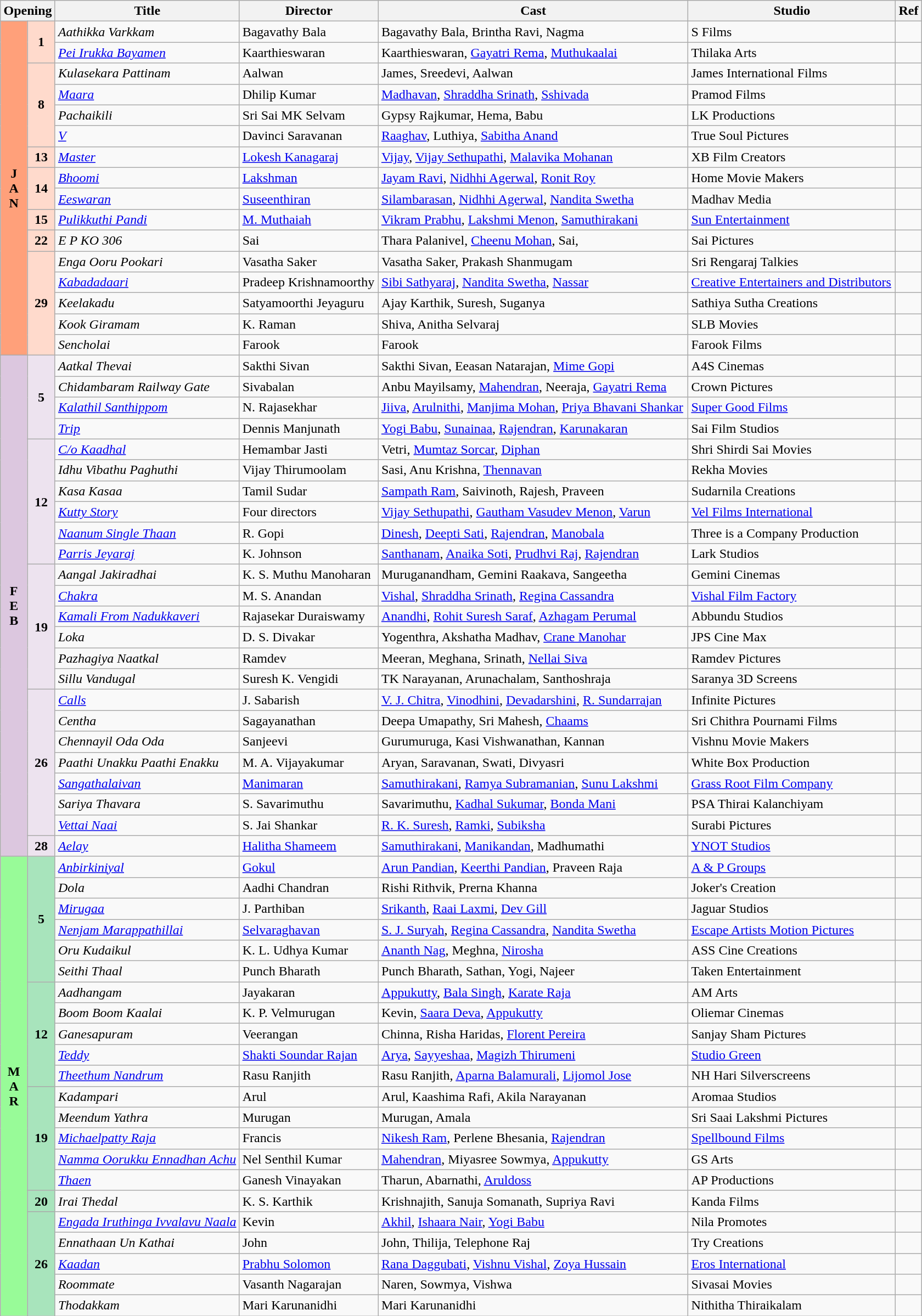<table class="wikitable sortable">
<tr>
<th colspan="2">Opening</th>
<th style="width:20%;">Title</th>
<th>Director</th>
<th>Cast</th>
<th>Studio</th>
<th>Ref</th>
</tr>
<tr>
<td rowspan="16" style="text-align:center; background:#ffa07a; textcolor:#000;"><strong>J<br>A<br>N</strong></td>
<td rowspan="2" style="text-align:center; background:#ffdacc;"><strong>1</strong></td>
<td><em>Aathikka Varkkam</em></td>
<td>Bagavathy Bala</td>
<td>Bagavathy Bala, Brintha Ravi, Nagma</td>
<td>S Films</td>
<td></td>
</tr>
<tr>
<td><em><a href='#'>Pei Irukka Bayamen</a></em></td>
<td>Kaarthieswaran</td>
<td>Kaarthieswaran, <a href='#'>Gayatri Rema</a>, <a href='#'>Muthukaalai</a></td>
<td>Thilaka Arts</td>
<td></td>
</tr>
<tr>
<td rowspan="4" style="text-align:center; background:#ffdacc;"><strong>8</strong></td>
<td><em>Kulasekara Pattinam</em></td>
<td>Aalwan</td>
<td>James, Sreedevi, Aalwan</td>
<td>James International Films</td>
<td></td>
</tr>
<tr>
<td><em><a href='#'>Maara</a></em></td>
<td>Dhilip Kumar</td>
<td><a href='#'>Madhavan</a>, <a href='#'>Shraddha Srinath</a>, <a href='#'>Sshivada</a></td>
<td>Pramod Films</td>
<td></td>
</tr>
<tr>
<td><em>Pachaikili</em></td>
<td>Sri Sai MK Selvam</td>
<td>Gypsy Rajkumar, Hema, Babu</td>
<td>LK Productions</td>
<td></td>
</tr>
<tr>
<td><em><a href='#'>V</a></em></td>
<td>Davinci Saravanan</td>
<td><a href='#'>Raaghav</a>, Luthiya, <a href='#'>Sabitha Anand</a></td>
<td>True Soul Pictures</td>
<td></td>
</tr>
<tr>
<td style="text-align:center; background:#ffdacc;"><strong>13</strong></td>
<td><em><a href='#'>Master</a></em></td>
<td><a href='#'>Lokesh Kanagaraj</a></td>
<td><a href='#'>Vijay</a>, <a href='#'>Vijay Sethupathi</a>, <a href='#'>Malavika Mohanan</a></td>
<td>XB Film Creators</td>
<td></td>
</tr>
<tr>
<td rowspan="2" style="text-align:center; background:#ffdacc;"><strong>14</strong></td>
<td><em><a href='#'>Bhoomi</a></em></td>
<td><a href='#'>Lakshman</a></td>
<td><a href='#'>Jayam Ravi</a>, <a href='#'>Nidhhi Agerwal</a>, <a href='#'>Ronit Roy</a></td>
<td>Home Movie Makers</td>
<td></td>
</tr>
<tr>
<td><em><a href='#'>Eeswaran</a></em></td>
<td><a href='#'>Suseenthiran</a></td>
<td><a href='#'>Silambarasan</a>, <a href='#'>Nidhhi Agerwal</a>, <a href='#'>Nandita Swetha</a></td>
<td>Madhav Media</td>
<td></td>
</tr>
<tr>
<td style="text-align:center; background:#ffdacc;"><strong>15</strong></td>
<td><em><a href='#'>Pulikkuthi Pandi</a></em></td>
<td><a href='#'>M. Muthaiah</a></td>
<td><a href='#'>Vikram Prabhu</a>, <a href='#'>Lakshmi Menon</a>, <a href='#'>Samuthirakani</a></td>
<td><a href='#'>Sun Entertainment</a></td>
<td></td>
</tr>
<tr>
<td style="text-align:center; background:#ffdacc;"><strong>22</strong></td>
<td><em>E P KO 306</em></td>
<td>Sai</td>
<td>Thara Palanivel, <a href='#'>Cheenu Mohan</a>, Sai,</td>
<td>Sai Pictures</td>
<td></td>
</tr>
<tr>
<td rowspan="5" style="text-align:center; background:#ffdacc;"><strong>29</strong></td>
<td><em>Enga Ooru Pookari</em></td>
<td>Vasatha Saker</td>
<td>Vasatha Saker, Prakash Shanmugam</td>
<td>Sri Rengaraj Talkies</td>
<td></td>
</tr>
<tr>
<td><em><a href='#'>Kabadadaari</a></em></td>
<td>Pradeep Krishnamoorthy</td>
<td><a href='#'>Sibi Sathyaraj</a>, <a href='#'>Nandita Swetha</a>, <a href='#'>Nassar</a></td>
<td><a href='#'>Creative Entertainers and Distributors</a></td>
<td></td>
</tr>
<tr>
<td><em>Keelakadu</em></td>
<td>Satyamoorthi Jeyaguru</td>
<td>Ajay Karthik, Suresh, Suganya</td>
<td>Sathiya Sutha Creations</td>
<td></td>
</tr>
<tr>
<td><em>Kook Giramam</em></td>
<td>K. Raman</td>
<td>Shiva, Anitha Selvaraj</td>
<td>SLB Movies</td>
<td></td>
</tr>
<tr>
<td><em>Sencholai</em></td>
<td>Farook</td>
<td>Farook</td>
<td>Farook Films</td>
<td></td>
</tr>
<tr>
<td rowspan="24" style="text-align:center; background:#dcc7df; textcolor:#000;"><strong>F<br>E<br>B</strong></td>
<td rowspan="4" style="text-align:center; background:#ede3ef;"><strong>5</strong></td>
<td><em>Aatkal Thevai</em></td>
<td>Sakthi Sivan</td>
<td>Sakthi Sivan, Eeasan Natarajan, <a href='#'>Mime Gopi</a></td>
<td>A4S Cinemas</td>
<td></td>
</tr>
<tr>
<td><em>Chidambaram Railway Gate</em></td>
<td>Sivabalan</td>
<td>Anbu Mayilsamy, <a href='#'>Mahendran</a>, Neeraja, <a href='#'>Gayatri Rema</a></td>
<td>Crown Pictures</td>
<td></td>
</tr>
<tr>
<td><em><a href='#'>Kalathil Santhippom</a></em></td>
<td>N. Rajasekhar</td>
<td><a href='#'>Jiiva</a>, <a href='#'>Arulnithi</a>, <a href='#'>Manjima Mohan</a>, <a href='#'>Priya Bhavani Shankar</a></td>
<td><a href='#'>Super Good Films</a></td>
<td></td>
</tr>
<tr>
<td><em><a href='#'>Trip</a></em></td>
<td>Dennis Manjunath</td>
<td><a href='#'>Yogi Babu</a>, <a href='#'>Sunainaa</a>, <a href='#'>Rajendran</a>, <a href='#'>Karunakaran</a></td>
<td>Sai Film Studios</td>
<td></td>
</tr>
<tr>
<td rowspan="6" style="text-align:center; background:#ede3ef;"><strong>12</strong></td>
<td><em><a href='#'>C/o Kaadhal</a></em></td>
<td>Hemambar Jasti</td>
<td>Vetri, <a href='#'>Mumtaz Sorcar</a>, <a href='#'>Diphan</a></td>
<td>Shri Shirdi Sai Movies</td>
<td></td>
</tr>
<tr>
<td><em>Idhu Vibathu Paghuthi</em></td>
<td>Vijay Thirumoolam</td>
<td>Sasi, Anu Krishna, <a href='#'>Thennavan</a></td>
<td>Rekha Movies</td>
<td></td>
</tr>
<tr>
<td><em>Kasa Kasaa</em></td>
<td>Tamil Sudar</td>
<td><a href='#'>Sampath Ram</a>, Saivinoth,  Rajesh,  Praveen</td>
<td>Sudarnila Creations</td>
<td></td>
</tr>
<tr>
<td><em><a href='#'>Kutty Story</a></em></td>
<td>Four directors</td>
<td><a href='#'>Vijay Sethupathi</a>, <a href='#'>Gautham Vasudev Menon</a>, <a href='#'>Varun</a></td>
<td><a href='#'>Vel Films International</a></td>
<td></td>
</tr>
<tr>
<td><em><a href='#'>Naanum Single Thaan</a></em></td>
<td>R. Gopi</td>
<td><a href='#'>Dinesh</a>, <a href='#'>Deepti Sati</a>, <a href='#'>Rajendran</a>, <a href='#'>Manobala</a></td>
<td>Three is a Company Production</td>
<td></td>
</tr>
<tr>
<td><em><a href='#'>Parris Jeyaraj</a></em></td>
<td>K. Johnson</td>
<td><a href='#'>Santhanam</a>, <a href='#'>Anaika Soti</a>, <a href='#'>Prudhvi Raj</a>, <a href='#'>Rajendran</a></td>
<td>Lark Studios</td>
<td></td>
</tr>
<tr>
<td rowspan="6"  style="text-align:center; background:#ede3ef;"><strong>19</strong></td>
<td><em>Aangal Jakiradhai</em></td>
<td>K. S. Muthu Manoharan</td>
<td>Muruganandham, Gemini Raakava, Sangeetha</td>
<td>Gemini Cinemas</td>
<td></td>
</tr>
<tr>
<td><em><a href='#'>Chakra</a></em></td>
<td>M. S. Anandan</td>
<td><a href='#'>Vishal</a>, <a href='#'>Shraddha Srinath</a>, <a href='#'>Regina Cassandra</a></td>
<td><a href='#'>Vishal Film Factory</a></td>
<td></td>
</tr>
<tr>
<td><em><a href='#'>Kamali From Nadukkaveri</a></em></td>
<td>Rajasekar Duraiswamy</td>
<td><a href='#'>Anandhi</a>, <a href='#'>Rohit Suresh Saraf</a>, <a href='#'>Azhagam Perumal</a></td>
<td>Abbundu Studios</td>
<td></td>
</tr>
<tr>
<td><em>Loka</em></td>
<td>D. S. Divakar</td>
<td>Yogenthra, Akshatha Madhav, <a href='#'>Crane Manohar</a></td>
<td>JPS Cine Max</td>
<td></td>
</tr>
<tr>
<td><em>Pazhagiya Naatkal</em></td>
<td>Ramdev</td>
<td>Meeran, Meghana, Srinath, <a href='#'>Nellai Siva</a></td>
<td>Ramdev Pictures</td>
<td></td>
</tr>
<tr>
<td><em>Sillu Vandugal</em></td>
<td>Suresh K. Vengidi</td>
<td>TK Narayanan, Arunachalam, Santhoshraja</td>
<td>Saranya 3D Screens</td>
<td></td>
</tr>
<tr>
<td rowspan="7"  style="text-align:center; background:#ede3ef;"><strong>26</strong></td>
<td><em><a href='#'>Calls</a></em></td>
<td>J. Sabarish</td>
<td><a href='#'>V. J. Chitra</a>, <a href='#'>Vinodhini</a>, <a href='#'>Devadarshini</a>, <a href='#'>R. Sundarrajan</a></td>
<td>Infinite Pictures</td>
<td></td>
</tr>
<tr>
<td><em>Centha</em></td>
<td>Sagayanathan</td>
<td>Deepa Umapathy, Sri Mahesh, <a href='#'>Chaams</a></td>
<td>Sri Chithra Pournami Films</td>
<td></td>
</tr>
<tr>
<td><em>Chennayil Oda Oda</em></td>
<td>Sanjeevi</td>
<td>Gurumuruga, Kasi Vishwanathan, Kannan</td>
<td>Vishnu Movie Makers</td>
<td></td>
</tr>
<tr>
<td><em>Paathi Unakku Paathi Enakku</em></td>
<td>M. A. Vijayakumar</td>
<td>Aryan, Saravanan, Swati, Divyasri</td>
<td>White Box Production</td>
<td></td>
</tr>
<tr>
<td><em><a href='#'>Sangathalaivan</a></em></td>
<td><a href='#'>Manimaran</a></td>
<td><a href='#'>Samuthirakani</a>, <a href='#'>Ramya Subramanian</a>, <a href='#'>Sunu Lakshmi</a></td>
<td><a href='#'>Grass Root Film Company</a></td>
<td></td>
</tr>
<tr>
<td><em>Sariya Thavara</em></td>
<td>S. Savarimuthu</td>
<td>Savarimuthu, <a href='#'>Kadhal Sukumar</a>, <a href='#'>Bonda Mani</a></td>
<td>PSA Thirai Kalanchiyam</td>
<td></td>
</tr>
<tr>
<td><em><a href='#'>Vettai Naai</a></em></td>
<td>S. Jai Shankar</td>
<td><a href='#'>R. K. Suresh</a>, <a href='#'>Ramki</a>, <a href='#'>Subiksha</a></td>
<td>Surabi Pictures</td>
<td></td>
</tr>
<tr>
<td style="text-align:center; background:#ede3ef;"><strong>28</strong></td>
<td><em><a href='#'>Aelay</a></em></td>
<td><a href='#'>Halitha Shameem</a></td>
<td><a href='#'>Samuthirakani</a>, <a href='#'>Manikandan</a>, Madhumathi</td>
<td><a href='#'>YNOT Studios</a></td>
<td></td>
</tr>
<tr March!>
<td rowspan="23"  style="text-align:center; background:#98fb98; textcolor:#000;"><strong>M<br>A<br>R</strong></td>
<td rowspan="6" style="text-align:center; background:#a8e4bc;"><strong>5</strong></td>
<td><em><a href='#'>Anbirkiniyal</a></em></td>
<td><a href='#'>Gokul</a></td>
<td><a href='#'>Arun Pandian</a>, <a href='#'>Keerthi Pandian</a>, Praveen Raja</td>
<td><a href='#'>A & P Groups</a></td>
<td></td>
</tr>
<tr>
<td><em>Dola</em></td>
<td>Aadhi Chandran</td>
<td>Rishi Rithvik, Prerna Khanna</td>
<td>Joker's Creation</td>
<td></td>
</tr>
<tr>
<td><em><a href='#'>Mirugaa</a></em></td>
<td>J. Parthiban</td>
<td><a href='#'>Srikanth</a>, <a href='#'>Raai Laxmi</a>, <a href='#'>Dev Gill</a></td>
<td>Jaguar Studios</td>
<td></td>
</tr>
<tr>
<td><em><a href='#'>Nenjam Marappathillai</a></em></td>
<td><a href='#'>Selvaraghavan</a></td>
<td><a href='#'>S. J. Suryah</a>, <a href='#'>Regina Cassandra</a>, <a href='#'>Nandita Swetha</a></td>
<td><a href='#'>Escape Artists Motion Pictures</a></td>
<td></td>
</tr>
<tr>
<td><em>Oru Kudaikul</em></td>
<td>K. L. Udhya Kumar</td>
<td><a href='#'>Ananth Nag</a>, Meghna, <a href='#'>Nirosha</a></td>
<td>ASS Cine Creations</td>
<td></td>
</tr>
<tr>
<td><em>Seithi Thaal</em></td>
<td>Punch Bharath</td>
<td>Punch Bharath, Sathan, Yogi, Najeer</td>
<td>Taken Entertainment</td>
<td></td>
</tr>
<tr>
<td rowspan="5" style="text-align:center; background:#a8e4bc;"><strong>12</strong></td>
<td><em>Aadhangam</em></td>
<td>Jayakaran</td>
<td><a href='#'>Appukutty</a>, <a href='#'>Bala Singh</a>, <a href='#'>Karate Raja</a></td>
<td>AM Arts</td>
<td></td>
</tr>
<tr>
<td><em>Boom Boom Kaalai</em></td>
<td>K. P. Velmurugan</td>
<td>Kevin, <a href='#'>Saara Deva</a>, <a href='#'>Appukutty</a></td>
<td>Oliemar Cinemas</td>
<td></td>
</tr>
<tr>
<td><em>Ganesapuram</em></td>
<td>Veerangan</td>
<td>Chinna, Risha Haridas, <a href='#'>Florent Pereira</a></td>
<td>Sanjay Sham Pictures</td>
<td></td>
</tr>
<tr>
<td><em><a href='#'>Teddy</a></em></td>
<td><a href='#'>Shakti Soundar Rajan</a></td>
<td><a href='#'>Arya</a>, <a href='#'>Sayyeshaa</a>, <a href='#'>Magizh Thirumeni</a></td>
<td><a href='#'>Studio Green</a></td>
<td></td>
</tr>
<tr>
<td><em><a href='#'>Theethum Nandrum</a></em></td>
<td>Rasu Ranjith</td>
<td>Rasu Ranjith, <a href='#'>Aparna Balamurali</a>, <a href='#'>Lijomol Jose</a></td>
<td>NH Hari Silverscreens</td>
<td></td>
</tr>
<tr>
<td rowspan="5" style="text-align:center; background:#a8e4bc;"><strong>19</strong></td>
<td><em>Kadampari</em></td>
<td>Arul</td>
<td>Arul, Kaashima Rafi, Akila Narayanan</td>
<td>Aromaa Studios</td>
<td></td>
</tr>
<tr>
<td><em>Meendum Yathra</em></td>
<td>Murugan</td>
<td>Murugan, Amala</td>
<td>Sri Saai Lakshmi Pictures</td>
<td></td>
</tr>
<tr>
<td><em><a href='#'>Michaelpatty Raja</a></em></td>
<td>Francis</td>
<td><a href='#'>Nikesh Ram</a>, Perlene Bhesania, <a href='#'>Rajendran</a></td>
<td><a href='#'>Spellbound Films</a></td>
<td></td>
</tr>
<tr>
<td><em><a href='#'>Namma Oorukku Ennadhan Achu</a></em></td>
<td>Nel Senthil Kumar</td>
<td><a href='#'>Mahendran</a>, Miyasree Sowmya, <a href='#'>Appukutty</a></td>
<td>GS Arts</td>
<td></td>
</tr>
<tr>
<td><em><a href='#'>Thaen</a></em></td>
<td>Ganesh Vinayakan</td>
<td>Tharun, Abarnathi, <a href='#'>Aruldoss</a></td>
<td>AP Productions</td>
<td></td>
</tr>
<tr>
<td style="text-align:center; background:#a8e4bc;"><strong>20</strong></td>
<td><em>Irai Thedal</em></td>
<td>K. S. Karthik</td>
<td>Krishnajith, Sanuja Somanath, Supriya Ravi</td>
<td>Kanda Films</td>
<td></td>
</tr>
<tr>
<td rowspan="5" style="text-align:center; background:#a8e4bc;"><strong>26</strong></td>
<td><em><a href='#'>Engada Iruthinga Ivvalavu Naala</a></em></td>
<td>Kevin</td>
<td><a href='#'>Akhil</a>, <a href='#'>Ishaara Nair</a>, <a href='#'>Yogi Babu</a></td>
<td>Nila Promotes</td>
<td></td>
</tr>
<tr>
<td><em>Ennathaan Un Kathai</em></td>
<td>John</td>
<td>John, Thilija, Telephone Raj</td>
<td>Try Creations</td>
<td></td>
</tr>
<tr>
<td><em><a href='#'>Kaadan</a></em></td>
<td><a href='#'>Prabhu Solomon</a></td>
<td><a href='#'>Rana Daggubati</a>, <a href='#'>Vishnu Vishal</a>, <a href='#'>Zoya Hussain</a></td>
<td><a href='#'>Eros International</a></td>
<td></td>
</tr>
<tr>
<td><em>Roommate</em></td>
<td>Vasanth Nagarajan</td>
<td>Naren, Sowmya, Vishwa</td>
<td>Sivasai Movies</td>
<td></td>
</tr>
<tr>
<td><em>Thodakkam</em></td>
<td>Mari Karunanidhi</td>
<td>Mari Karunanidhi</td>
<td>Nithitha Thiraikalam</td>
<td></td>
</tr>
</table>
